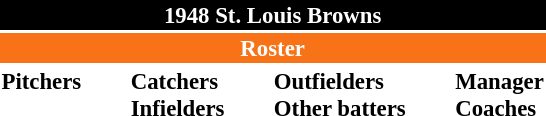<table class="toccolours" style="font-size: 95%;">
<tr>
<th colspan="10" style="background-color: black; color: white; text-align: center;">1948 St. Louis Browns</th>
</tr>
<tr>
<td colspan="10" style="background-color: #F87217; color: white; text-align: center;"><strong>Roster</strong></td>
</tr>
<tr>
<td valign="top"><strong>Pitchers</strong><br>














</td>
<td width="25px"></td>
<td valign="top"><strong>Catchers</strong><br>

<strong>Infielders</strong>







</td>
<td width="25px"></td>
<td valign="top"><strong>Outfielders</strong><br>








<strong>Other batters</strong>

</td>
<td width="25px"></td>
<td valign="top"><strong>Manager</strong><br>
<strong>Coaches</strong>


</td>
</tr>
<tr>
</tr>
</table>
